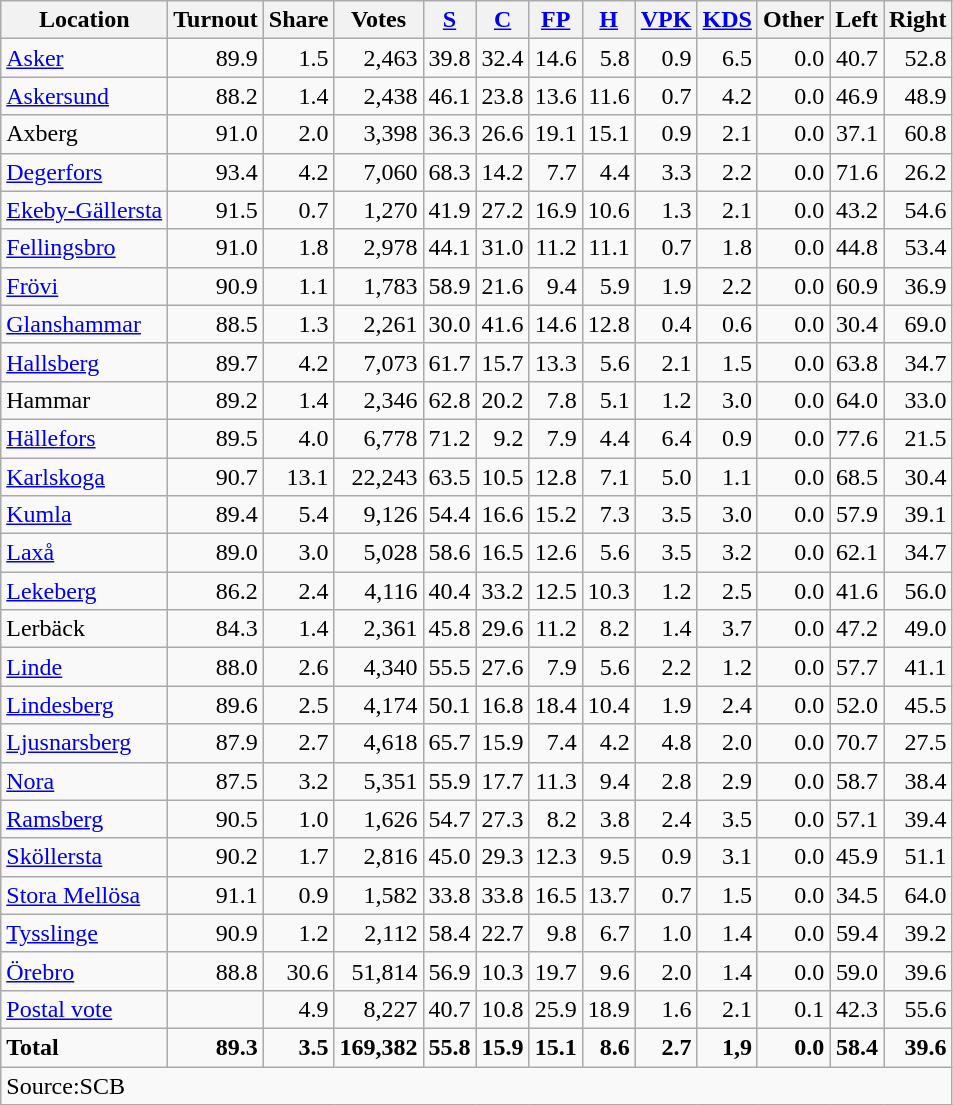<table class="wikitable sortable" style=text-align:right>
<tr>
<th>Location</th>
<th>Turnout</th>
<th>Share</th>
<th>Votes</th>
<th><a href='#'>S</a></th>
<th><a href='#'>C</a></th>
<th><a href='#'>FP</a></th>
<th><a href='#'>H</a></th>
<th><a href='#'>VPK</a></th>
<th><a href='#'>KDS</a></th>
<th>Other</th>
<th>Left</th>
<th>Right</th>
</tr>
<tr>
<td align=left><a href='#'>Asker</a></td>
<td>89.9</td>
<td>1.5</td>
<td>2,463</td>
<td>39.8</td>
<td>32.4</td>
<td>14.6</td>
<td>5.8</td>
<td>0.9</td>
<td>6.5</td>
<td>0.0</td>
<td>40.7</td>
<td>52.8</td>
</tr>
<tr>
<td align=left><a href='#'>Askersund</a></td>
<td>88.2</td>
<td>1.4</td>
<td>2,438</td>
<td>46.1</td>
<td>23.8</td>
<td>13.6</td>
<td>11.6</td>
<td>0.7</td>
<td>4.2</td>
<td>0.0</td>
<td>46.9</td>
<td>48.9</td>
</tr>
<tr>
<td align=left>Axberg</td>
<td>91.0</td>
<td>2.0</td>
<td>3,398</td>
<td>36.3</td>
<td>26.6</td>
<td>19.1</td>
<td>15.1</td>
<td>0.9</td>
<td>2.1</td>
<td>0.0</td>
<td>37.1</td>
<td>60.8</td>
</tr>
<tr>
<td align=left><a href='#'>Degerfors</a></td>
<td>93.4</td>
<td>4.2</td>
<td>7,060</td>
<td>68.3</td>
<td>14.2</td>
<td>7.7</td>
<td>4.4</td>
<td>3.3</td>
<td>2.2</td>
<td>0.0</td>
<td>71.6</td>
<td>26.2</td>
</tr>
<tr>
<td align=left><a href='#'>Ekeby-Gällersta</a></td>
<td>91.5</td>
<td>0.7</td>
<td>1,270</td>
<td>41.9</td>
<td>27.2</td>
<td>16.9</td>
<td>10.6</td>
<td>1.3</td>
<td>2.1</td>
<td>0.0</td>
<td>43.2</td>
<td>54.6</td>
</tr>
<tr>
<td align=left><a href='#'>Fellingsbro</a></td>
<td>91.0</td>
<td>1.8</td>
<td>2,978</td>
<td>44.1</td>
<td>31.0</td>
<td>11.2</td>
<td>11.1</td>
<td>0.7</td>
<td>1.8</td>
<td>0.0</td>
<td>44.8</td>
<td>53.4</td>
</tr>
<tr>
<td align=left><a href='#'>Frövi</a></td>
<td>90.9</td>
<td>1.1</td>
<td>1,783</td>
<td>58.9</td>
<td>21.6</td>
<td>9.4</td>
<td>5.9</td>
<td>1.9</td>
<td>2.2</td>
<td>0.0</td>
<td>60.9</td>
<td>36.9</td>
</tr>
<tr>
<td align=left><a href='#'>Glanshammar</a></td>
<td>88.5</td>
<td>1.3</td>
<td>2,261</td>
<td>30.0</td>
<td>41.6</td>
<td>14.6</td>
<td>12.8</td>
<td>0.4</td>
<td>0.6</td>
<td>0.0</td>
<td>30.4</td>
<td>69.0</td>
</tr>
<tr>
<td align=left><a href='#'>Hallsberg</a></td>
<td>89.7</td>
<td>4.2</td>
<td>7,073</td>
<td>61.7</td>
<td>15.7</td>
<td>13.3</td>
<td>5.6</td>
<td>2.1</td>
<td>1.5</td>
<td>0.0</td>
<td>63.8</td>
<td>34.7</td>
</tr>
<tr>
<td align=left>Hammar</td>
<td>89.2</td>
<td>1.4</td>
<td>2,346</td>
<td>62.8</td>
<td>20.2</td>
<td>7.8</td>
<td>5.1</td>
<td>1.2</td>
<td>3.0</td>
<td>0.0</td>
<td>64.0</td>
<td>33.0</td>
</tr>
<tr>
<td align=left><a href='#'>Hällefors</a></td>
<td>89.5</td>
<td>4.0</td>
<td>6,778</td>
<td>71.2</td>
<td>9.2</td>
<td>7.9</td>
<td>4.4</td>
<td>6.4</td>
<td>0.9</td>
<td>0.0</td>
<td>77.6</td>
<td>21.5</td>
</tr>
<tr>
<td align=left><a href='#'>Karlskoga</a></td>
<td>90.7</td>
<td>13.1</td>
<td>22,243</td>
<td>63.5</td>
<td>10.5</td>
<td>12.8</td>
<td>7.1</td>
<td>5.0</td>
<td>1.1</td>
<td>0.0</td>
<td>68.5</td>
<td>30.4</td>
</tr>
<tr>
<td align=left><a href='#'>Kumla</a></td>
<td>89.4</td>
<td>5.4</td>
<td>9,126</td>
<td>54.4</td>
<td>16.6</td>
<td>15.2</td>
<td>7.3</td>
<td>3.5</td>
<td>3.0</td>
<td>0.0</td>
<td>57.9</td>
<td>39.1</td>
</tr>
<tr>
<td align=left><a href='#'>Laxå</a></td>
<td>89.0</td>
<td>3.0</td>
<td>5,028</td>
<td>58.6</td>
<td>16.5</td>
<td>12.6</td>
<td>5.6</td>
<td>3.5</td>
<td>3.2</td>
<td>0.0</td>
<td>62.1</td>
<td>34.7</td>
</tr>
<tr>
<td align=left><a href='#'>Lekeberg</a></td>
<td>86.2</td>
<td>2.4</td>
<td>4,116</td>
<td>40.4</td>
<td>33.2</td>
<td>12.5</td>
<td>10.3</td>
<td>1.2</td>
<td>2.5</td>
<td>0.0</td>
<td>41.6</td>
<td>56.0</td>
</tr>
<tr>
<td align=left>Lerbäck</td>
<td>84.3</td>
<td>1.4</td>
<td>2,361</td>
<td>45.8</td>
<td>29.6</td>
<td>11.2</td>
<td>8.2</td>
<td>1.4</td>
<td>3.7</td>
<td>0.0</td>
<td>47.2</td>
<td>49.0</td>
</tr>
<tr>
<td align=left><a href='#'>Linde</a></td>
<td>88.0</td>
<td>2.6</td>
<td>4,340</td>
<td>55.5</td>
<td>27.6</td>
<td>7.9</td>
<td>5.6</td>
<td>2.2</td>
<td>1.2</td>
<td>0.0</td>
<td>57.7</td>
<td>41.1</td>
</tr>
<tr>
<td align=left><a href='#'>Lindesberg</a></td>
<td>89.6</td>
<td>2.5</td>
<td>4,174</td>
<td>50.1</td>
<td>16.8</td>
<td>18.4</td>
<td>10.4</td>
<td>1.9</td>
<td>2.4</td>
<td>0.0</td>
<td>52.0</td>
<td>45.5</td>
</tr>
<tr>
<td align=left><a href='#'>Ljusnarsberg</a></td>
<td>87.9</td>
<td>2.7</td>
<td>4,618</td>
<td>65.7</td>
<td>15.9</td>
<td>7.4</td>
<td>4.2</td>
<td>4.8</td>
<td>2.0</td>
<td>0.0</td>
<td>70.7</td>
<td>27.5</td>
</tr>
<tr>
<td align=left><a href='#'>Nora</a></td>
<td>87.5</td>
<td>3.2</td>
<td>5,351</td>
<td>55.9</td>
<td>17.7</td>
<td>11.3</td>
<td>9.4</td>
<td>2.8</td>
<td>2.9</td>
<td>0.0</td>
<td>58.7</td>
<td>38.4</td>
</tr>
<tr>
<td align=left><a href='#'>Ramsberg</a></td>
<td>90.5</td>
<td>1.0</td>
<td>1,626</td>
<td>54.7</td>
<td>27.3</td>
<td>8.2</td>
<td>3.8</td>
<td>2.4</td>
<td>3.5</td>
<td>0.0</td>
<td>57.1</td>
<td>39.4</td>
</tr>
<tr>
<td align=left><a href='#'>Sköllersta</a></td>
<td>90.2</td>
<td>1.7</td>
<td>2,816</td>
<td>45.0</td>
<td>29.3</td>
<td>12.3</td>
<td>9.5</td>
<td>0.9</td>
<td>3.1</td>
<td>0.0</td>
<td>45.9</td>
<td>51.1</td>
</tr>
<tr>
<td align=left><a href='#'>Stora Mellösa</a></td>
<td>91.1</td>
<td>0.9</td>
<td>1,582</td>
<td>33.8</td>
<td>33.8</td>
<td>16.5</td>
<td>13.7</td>
<td>0.7</td>
<td>1.5</td>
<td>0.0</td>
<td>34.5</td>
<td>64.0</td>
</tr>
<tr>
<td align=left><a href='#'>Tysslinge</a></td>
<td>90.9</td>
<td>1.2</td>
<td>2,112</td>
<td>58.4</td>
<td>22.7</td>
<td>9.8</td>
<td>6.7</td>
<td>1.0</td>
<td>1.4</td>
<td>0.0</td>
<td>59.4</td>
<td>39.2</td>
</tr>
<tr>
<td align=left><a href='#'>Örebro</a></td>
<td>88.8</td>
<td>30.6</td>
<td>51,814</td>
<td>56.9</td>
<td>10.3</td>
<td>19.7</td>
<td>9.6</td>
<td>2.0</td>
<td>1.4</td>
<td>0.0</td>
<td>59.0</td>
<td>39.6</td>
</tr>
<tr>
<td align=left><a href='#'>Postal vote</a></td>
<td></td>
<td>4.9</td>
<td>8,227</td>
<td>40.7</td>
<td>10.8</td>
<td>25.9</td>
<td>18.9</td>
<td>1.6</td>
<td>2.1</td>
<td>0.1</td>
<td>42.3</td>
<td>55.6</td>
</tr>
<tr>
<td align=left><strong>Total</strong></td>
<td><strong>89.3</strong></td>
<td><strong>3.5</strong></td>
<td><strong>169,382</strong></td>
<td><strong>55.8</strong></td>
<td><strong>15.9</strong></td>
<td><strong>15.1</strong></td>
<td><strong>8.6</strong></td>
<td><strong>2.7</strong></td>
<td><strong>1,9</strong></td>
<td><strong>0.0</strong></td>
<td><strong>58.4</strong></td>
<td><strong>39.6</strong></td>
</tr>
<tr>
<td align=left colspan=13>Source:SCB </td>
</tr>
</table>
